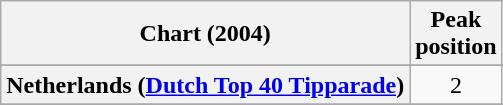<table class="wikitable sortable plainrowheaders" style="text-align:center">
<tr>
<th scope="col">Chart (2004)</th>
<th scope="col">Peak<br>position</th>
</tr>
<tr>
</tr>
<tr>
</tr>
<tr>
</tr>
<tr>
</tr>
<tr>
</tr>
<tr>
</tr>
<tr>
<th scope="row">Netherlands (<a href='#'>Dutch Top 40 Tipparade</a>)</th>
<td>2</td>
</tr>
<tr>
</tr>
<tr>
</tr>
<tr>
</tr>
<tr>
</tr>
<tr>
</tr>
<tr>
</tr>
</table>
